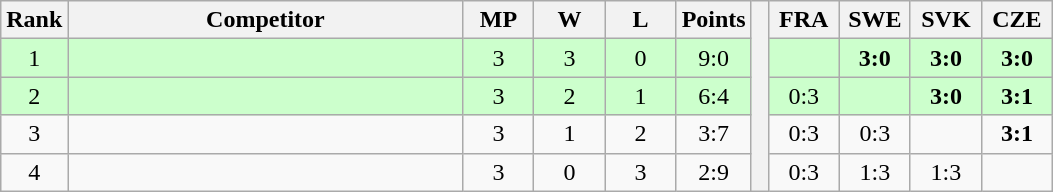<table class="wikitable" style="text-align:center">
<tr>
<th>Rank</th>
<th style="width:16em">Competitor</th>
<th style="width:2.5em">MP</th>
<th style="width:2.5em">W</th>
<th style="width:2.5em">L</th>
<th>Points</th>
<th rowspan="5"> </th>
<th style="width:2.5em">FRA</th>
<th style="width:2.5em">SWE</th>
<th style="width:2.5em">SVK</th>
<th style="width:2.5em">CZE</th>
</tr>
<tr style="background:#cfc;">
<td>1</td>
<td style="text-align:left"></td>
<td>3</td>
<td>3</td>
<td>0</td>
<td>9:0</td>
<td></td>
<td><strong>3:0</strong></td>
<td><strong>3:0</strong></td>
<td><strong>3:0</strong></td>
</tr>
<tr style="background:#cfc;">
<td>2</td>
<td style="text-align:left"></td>
<td>3</td>
<td>2</td>
<td>1</td>
<td>6:4</td>
<td>0:3</td>
<td></td>
<td><strong>3:0</strong></td>
<td><strong>3:1</strong></td>
</tr>
<tr>
<td>3</td>
<td style="text-align:left"></td>
<td>3</td>
<td>1</td>
<td>2</td>
<td>3:7</td>
<td>0:3</td>
<td>0:3</td>
<td></td>
<td><strong>3:1</strong></td>
</tr>
<tr>
<td>4</td>
<td style="text-align:left"></td>
<td>3</td>
<td>0</td>
<td>3</td>
<td>2:9</td>
<td>0:3</td>
<td>1:3</td>
<td>1:3</td>
<td></td>
</tr>
</table>
